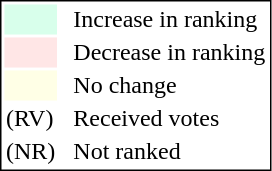<table style="border:1px solid black;">
<tr>
<td style="background:#D8FFEB; width:20px;"></td>
<td> </td>
<td>Increase in ranking</td>
</tr>
<tr>
<td style="background:#FFE6E6; width:20px;"></td>
<td> </td>
<td>Decrease in ranking</td>
</tr>
<tr>
<td style="background:#FFFFE6; width:20px;"></td>
<td> </td>
<td>No change</td>
</tr>
<tr>
<td>(RV)</td>
<td> </td>
<td>Received votes</td>
</tr>
<tr>
<td>(NR)</td>
<td> </td>
<td>Not ranked</td>
</tr>
</table>
